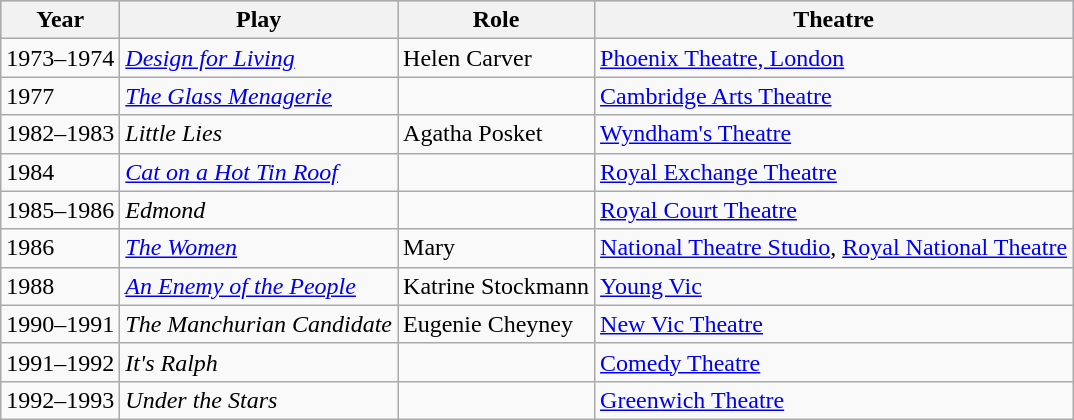<table class="wikitable">
<tr style="background:#b0c4de; text-align:center;">
<th>Year</th>
<th>Play</th>
<th>Role</th>
<th>Theatre</th>
</tr>
<tr>
<td>1973–1974</td>
<td><em><a href='#'>Design for Living</a></em></td>
<td>Helen Carver</td>
<td><a href='#'>Phoenix Theatre, London</a></td>
</tr>
<tr>
<td>1977</td>
<td><em><a href='#'>The Glass Menagerie</a></em></td>
<td></td>
<td><a href='#'>Cambridge Arts Theatre</a></td>
</tr>
<tr>
<td>1982–1983</td>
<td><em>Little Lies</em></td>
<td>Agatha Posket</td>
<td><a href='#'>Wyndham's Theatre</a></td>
</tr>
<tr>
<td>1984</td>
<td><em><a href='#'>Cat on a Hot Tin Roof</a></em></td>
<td></td>
<td><a href='#'>Royal Exchange Theatre</a></td>
</tr>
<tr>
<td>1985–1986</td>
<td><em>Edmond</em></td>
<td></td>
<td><a href='#'>Royal Court Theatre</a></td>
</tr>
<tr>
<td>1986</td>
<td><em><a href='#'>The Women</a></em></td>
<td>Mary</td>
<td><a href='#'>National Theatre Studio</a>, <a href='#'>Royal National Theatre</a></td>
</tr>
<tr>
<td>1988</td>
<td><em><a href='#'>An Enemy of the People</a></em></td>
<td>Katrine Stockmann</td>
<td><a href='#'>Young Vic</a></td>
</tr>
<tr>
<td>1990–1991</td>
<td><em>The Manchurian Candidate</em></td>
<td>Eugenie Cheyney</td>
<td><a href='#'>New Vic Theatre</a></td>
</tr>
<tr>
<td>1991–1992</td>
<td><em>It's Ralph</em></td>
<td></td>
<td><a href='#'>Comedy Theatre</a></td>
</tr>
<tr>
<td>1992–1993</td>
<td><em>Under the Stars</em></td>
<td></td>
<td><a href='#'>Greenwich Theatre</a></td>
</tr>
</table>
